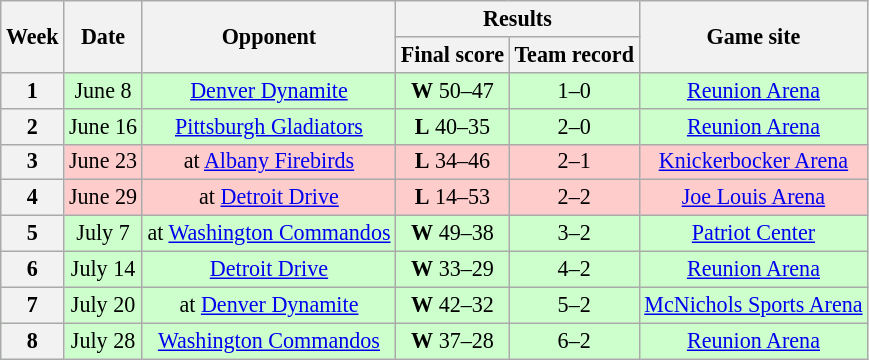<table class="wikitable" style="font-size: 92%;" "align=center">
<tr>
<th rowspan="2">Week</th>
<th rowspan="2">Date</th>
<th rowspan="2">Opponent</th>
<th colspan="2">Results</th>
<th rowspan="2">Game site</th>
</tr>
<tr>
<th>Final score</th>
<th>Team record</th>
</tr>
<tr style="background:#cfc">
<th>1</th>
<td style="text-align:center;">June 8</td>
<td style="text-align:center;"><a href='#'>Denver Dynamite</a></td>
<td style="text-align:center;"><strong>W</strong> 50–47</td>
<td style="text-align:center;">1–0</td>
<td style="text-align:center;"><a href='#'>Reunion Arena</a></td>
</tr>
<tr style="background:#cfc">
<th>2</th>
<td style="text-align:center;">June 16</td>
<td style="text-align:center;"><a href='#'>Pittsburgh Gladiators</a></td>
<td style="text-align:center;"><strong>L</strong> 40–35</td>
<td style="text-align:center;">2–0</td>
<td style="text-align:center;"><a href='#'>Reunion Arena</a></td>
</tr>
<tr style="background:#fcc">
<th>3</th>
<td style="text-align:center;">June 23</td>
<td style="text-align:center;">at <a href='#'>Albany Firebirds</a></td>
<td style="text-align:center;"><strong>L</strong> 34–46</td>
<td style="text-align:center;">2–1</td>
<td style="text-align:center;"><a href='#'>Knickerbocker Arena</a></td>
</tr>
<tr style="background:#fcc">
<th>4</th>
<td style="text-align:center;">June 29</td>
<td style="text-align:center;">at <a href='#'>Detroit Drive</a></td>
<td style="text-align:center;"><strong>L</strong> 14–53</td>
<td style="text-align:center;">2–2</td>
<td style="text-align:center;"><a href='#'>Joe Louis Arena</a></td>
</tr>
<tr style="background:#cfc">
<th>5</th>
<td style="text-align:center;">July 7</td>
<td style="text-align:center;">at <a href='#'>Washington Commandos</a></td>
<td style="text-align:center;"><strong>W</strong> 49–38</td>
<td style="text-align:center;">3–2</td>
<td style="text-align:center;"><a href='#'>Patriot Center</a></td>
</tr>
<tr style="background:#cfc">
<th>6</th>
<td style="text-align:center;">July 14</td>
<td style="text-align:center;"><a href='#'>Detroit Drive</a></td>
<td style="text-align:center;"><strong>W</strong> 33–29</td>
<td style="text-align:center;">4–2</td>
<td style="text-align:center;"><a href='#'>Reunion Arena</a></td>
</tr>
<tr style="background:#cfc">
<th>7</th>
<td style="text-align:center;">July 20</td>
<td style="text-align:center;">at <a href='#'>Denver Dynamite</a></td>
<td style="text-align:center;"><strong>W</strong> 42–32</td>
<td style="text-align:center;">5–2</td>
<td style="text-align:center;"><a href='#'>McNichols Sports Arena</a></td>
</tr>
<tr style="background:#cfc">
<th>8</th>
<td style="text-align:center;">July 28</td>
<td style="text-align:center;"><a href='#'>Washington Commandos</a></td>
<td style="text-align:center;"><strong>W</strong> 37–28</td>
<td style="text-align:center;">6–2</td>
<td style="text-align:center;"><a href='#'>Reunion Arena</a></td>
</tr>
</table>
